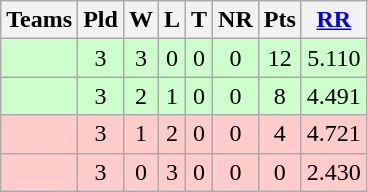<table class="wikitable" style="text-align:center">
<tr>
<th>Teams</th>
<th>Pld</th>
<th>W</th>
<th>L</th>
<th>T</th>
<th>NR</th>
<th>Pts</th>
<th><a href='#'>RR</a></th>
</tr>
<tr style="background:#cfc;">
<td align=left></td>
<td>3</td>
<td>3</td>
<td>0</td>
<td>0</td>
<td>0</td>
<td>12</td>
<td>5.110</td>
</tr>
<tr style="background:#cfc;">
<td align=left></td>
<td>3</td>
<td>2</td>
<td>1</td>
<td>0</td>
<td>0</td>
<td>8</td>
<td>4.491</td>
</tr>
<tr style="background:#fcc;">
<td align=left></td>
<td>3</td>
<td>1</td>
<td>2</td>
<td>0</td>
<td>0</td>
<td>4</td>
<td>4.721</td>
</tr>
<tr style="background:#fcc;">
<td align=left></td>
<td>3</td>
<td>0</td>
<td>3</td>
<td>0</td>
<td>0</td>
<td>0</td>
<td>2.430</td>
</tr>
</table>
